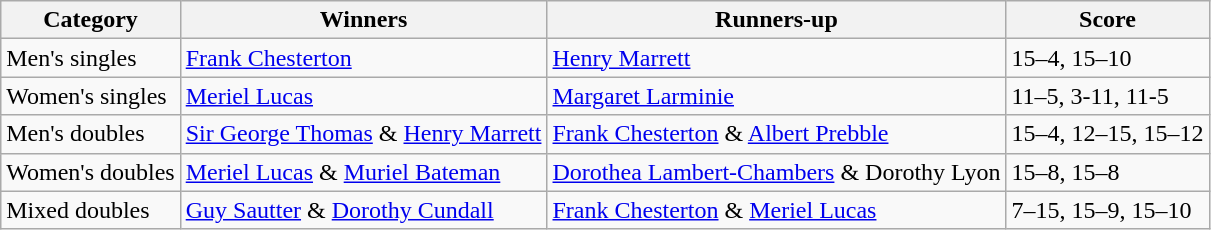<table class=wikitable>
<tr>
<th>Category</th>
<th>Winners</th>
<th>Runners-up</th>
<th>Score</th>
</tr>
<tr>
<td>Men's singles</td>
<td> <a href='#'>Frank Chesterton</a></td>
<td> <a href='#'>Henry Marrett</a></td>
<td>15–4, 15–10</td>
</tr>
<tr>
<td>Women's singles</td>
<td> <a href='#'>Meriel Lucas</a></td>
<td> <a href='#'>Margaret Larminie</a></td>
<td>11–5, 3-11, 11-5</td>
</tr>
<tr>
<td>Men's doubles</td>
<td> <a href='#'>Sir George Thomas</a> & <a href='#'>Henry Marrett</a></td>
<td> <a href='#'>Frank Chesterton</a> & <a href='#'>Albert Prebble</a></td>
<td>15–4, 12–15, 15–12</td>
</tr>
<tr>
<td>Women's doubles</td>
<td> <a href='#'>Meriel Lucas</a> & <a href='#'>Muriel Bateman</a></td>
<td> <a href='#'>Dorothea Lambert-Chambers</a> & Dorothy Lyon</td>
<td>15–8, 15–8</td>
</tr>
<tr>
<td>Mixed doubles</td>
<td> <a href='#'>Guy Sautter</a> & <a href='#'>Dorothy Cundall</a></td>
<td> <a href='#'>Frank Chesterton</a> & <a href='#'>Meriel Lucas</a></td>
<td>7–15, 15–9, 15–10</td>
</tr>
</table>
